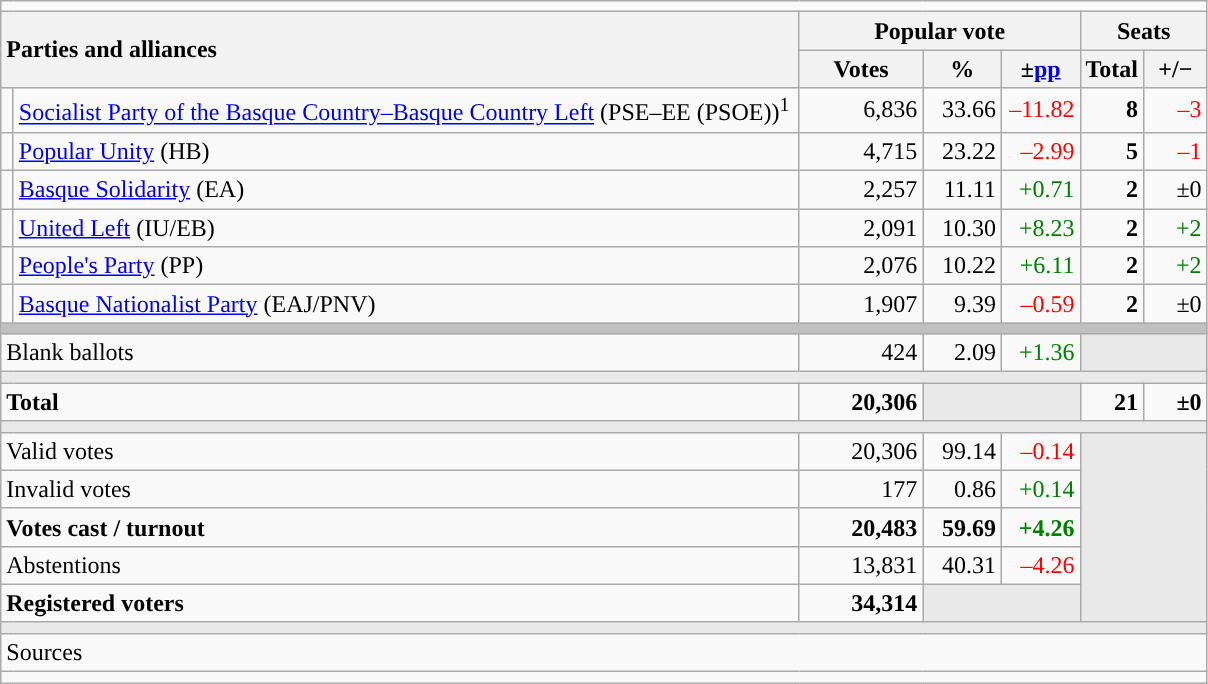<table class="wikitable" style="text-align:right;">
<tr>
<td colspan="7"></td>
</tr>
<tr>
<th style="text-align:left;" rowspan="2" colspan="2" width="525">Parties and alliances</th>
<th colspan="3">Popular vote</th>
<th colspan="2">Seats</th>
</tr>
<tr>
<th width="75">Votes</th>
<th width="45">%</th>
<th width="45">±<a href='#'>pp</a></th>
<th width="35">Total</th>
<th width="35">+/−</th>
</tr>
<tr>
<td width="1" style="color:inherit;background:"></td>
<td align="left"><a href='#'>Socialist Party of the Basque Country–Basque Country Left</a> (PSE–EE (PSOE))<sup>1</sup></td>
<td>6,836</td>
<td>33.66</td>
<td style="color:red;">–11.82</td>
<td><strong>8</strong></td>
<td style="color:red;">–3</td>
</tr>
<tr>
<td style="color:inherit;background:"></td>
<td align="left"><a href='#'>Popular Unity</a> (HB)</td>
<td>4,715</td>
<td>23.22</td>
<td style="color:red;">–2.99</td>
<td><strong>5</strong></td>
<td style="color:red;">–1</td>
</tr>
<tr>
<td style="color:inherit;background:"></td>
<td align="left"><a href='#'>Basque Solidarity</a> (EA)</td>
<td>2,257</td>
<td>11.11</td>
<td style="color:green;">+0.71</td>
<td><strong>2</strong></td>
<td>±0</td>
</tr>
<tr>
<td style="color:inherit;background:"></td>
<td align="left"><a href='#'>United Left</a> (IU/EB)</td>
<td>2,091</td>
<td>10.30</td>
<td style="color:green;">+8.23</td>
<td><strong>2</strong></td>
<td style="color:green;">+2</td>
</tr>
<tr>
<td style="color:inherit;background:"></td>
<td align="left"><a href='#'>People's Party</a> (PP)</td>
<td>2,076</td>
<td>10.22</td>
<td style="color:green;">+6.11</td>
<td><strong>2</strong></td>
<td style="color:green;">+2</td>
</tr>
<tr>
<td style="color:inherit;background:"></td>
<td align="left"><a href='#'>Basque Nationalist Party</a> (EAJ/PNV)</td>
<td>1,907</td>
<td>9.39</td>
<td style="color:red;">–0.59</td>
<td><strong>2</strong></td>
<td>±0</td>
</tr>
<tr>
<td colspan="7" bgcolor="#C0C0C0"></td>
</tr>
<tr>
<td align="left" colspan="2">Blank ballots</td>
<td>424</td>
<td>2.09</td>
<td style="color:green;">+1.36</td>
<td bgcolor="#E9E9E9" colspan="2"></td>
</tr>
<tr>
<td colspan="7" bgcolor="#E9E9E9"></td>
</tr>
<tr style="font-weight:bold;">
<td align="left" colspan="2">Total</td>
<td>20,306</td>
<td bgcolor="#E9E9E9" colspan="2"></td>
<td>21</td>
<td>±0</td>
</tr>
<tr>
<td colspan="7" bgcolor="#E9E9E9"></td>
</tr>
<tr>
<td align="left" colspan="2">Valid votes</td>
<td>20,306</td>
<td>99.14</td>
<td style="color:red;">–0.14</td>
<td bgcolor="#E9E9E9" colspan="2" rowspan="5"></td>
</tr>
<tr>
<td align="left" colspan="2">Invalid votes</td>
<td>177</td>
<td>0.86</td>
<td style="color:green;">+0.14</td>
</tr>
<tr style="font-weight:bold;">
<td align="left" colspan="2">Votes cast / turnout</td>
<td>20,483</td>
<td>59.69</td>
<td style="color:green;">+4.26</td>
</tr>
<tr>
<td align="left" colspan="2">Abstentions</td>
<td>13,831</td>
<td>40.31</td>
<td style="color:red;">–4.26</td>
</tr>
<tr style="font-weight:bold;">
<td align="left" colspan="2">Registered voters</td>
<td>34,314</td>
<td bgcolor="#E9E9E9" colspan="2"></td>
</tr>
<tr>
<td colspan="7" bgcolor="#E9E9E9"></td>
</tr>
<tr>
<td align="left" colspan="7">Sources</td>
</tr>
<tr>
<td colspan="7" style="text-align:left; max-width:790px;"></td>
</tr>
</table>
